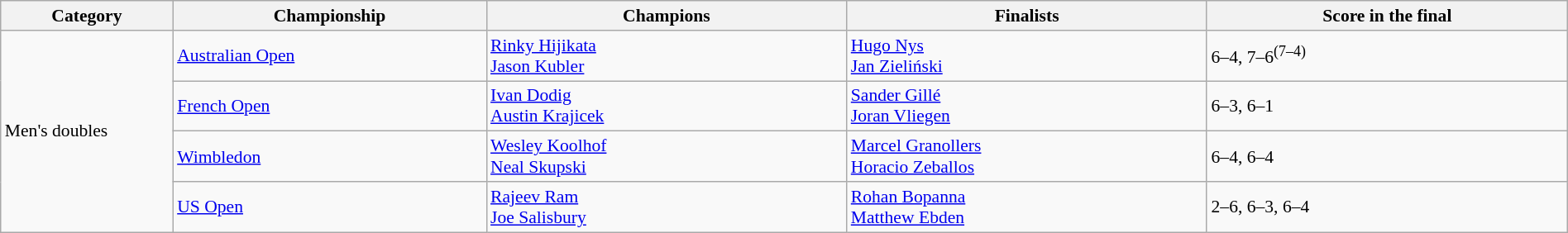<table class="wikitable" style="font-size:90%;" width="100%">
<tr>
<th style="width: 11%;">Category</th>
<th style="width: 20%;">Championship</th>
<th style="width: 23%;">Champions</th>
<th style="width: 23%;">Finalists</th>
<th style="width: 23%;">Score in the final</th>
</tr>
<tr>
<td rowspan="4">Men's doubles</td>
<td><a href='#'>Australian Open</a></td>
<td> <a href='#'>Rinky Hijikata</a><br>  <a href='#'>Jason Kubler</a></td>
<td> <a href='#'>Hugo Nys</a><br>  <a href='#'>Jan Zieliński</a></td>
<td>6–4, 7–6<sup>(7–4)</sup></td>
</tr>
<tr>
<td><a href='#'>French Open</a></td>
<td> <a href='#'>Ivan Dodig</a><br>  <a href='#'>Austin Krajicek</a></td>
<td> <a href='#'>Sander Gillé</a><br>  <a href='#'>Joran Vliegen</a></td>
<td>6–3, 6–1</td>
</tr>
<tr>
<td><a href='#'>Wimbledon</a></td>
<td> <a href='#'>Wesley Koolhof</a><br> <a href='#'>Neal Skupski</a></td>
<td> <a href='#'>Marcel Granollers</a><br> <a href='#'>Horacio Zeballos</a></td>
<td>6–4, 6–4</td>
</tr>
<tr>
<td><a href='#'>US Open</a></td>
<td> <a href='#'>Rajeev Ram</a> <br>  <a href='#'>Joe Salisbury</a></td>
<td> <a href='#'>Rohan Bopanna</a> <br>  <a href='#'>Matthew Ebden</a></td>
<td>2–6, 6–3, 6–4</td>
</tr>
</table>
